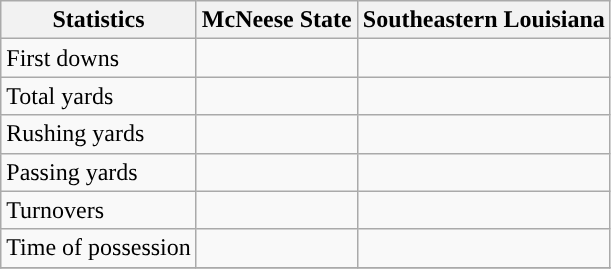<table class="wikitable">
<tr>
<th>Statistics</th>
<th>McNeese State</th>
<th>Southeastern Louisiana</th>
</tr>
<tr>
<td>First downs</td>
<td> </td>
<td> </td>
</tr>
<tr>
<td>Total yards</td>
<td> </td>
<td> </td>
</tr>
<tr>
<td>Rushing yards</td>
<td> </td>
<td> </td>
</tr>
<tr>
<td>Passing yards</td>
<td> </td>
<td> </td>
</tr>
<tr>
<td>Turnovers</td>
<td> </td>
<td> </td>
</tr>
<tr>
<td>Time of possession</td>
<td> </td>
<td> </td>
</tr>
<tr>
</tr>
</table>
